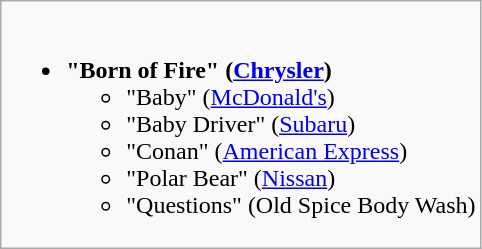<table class="wikitable">
<tr>
<td style="vertical-align:top;"><br><ul><li><strong>"Born of Fire" (<a href='#'>Chrysler</a>)</strong><ul><li>"Baby" (<a href='#'>McDonald's</a>)</li><li>"Baby Driver" (<a href='#'>Subaru</a>)</li><li>"Conan" (<a href='#'>American Express</a>)</li><li>"Polar Bear" (<a href='#'>Nissan</a>)</li><li>"Questions" (Old Spice Body Wash)</li></ul></li></ul></td>
</tr>
</table>
